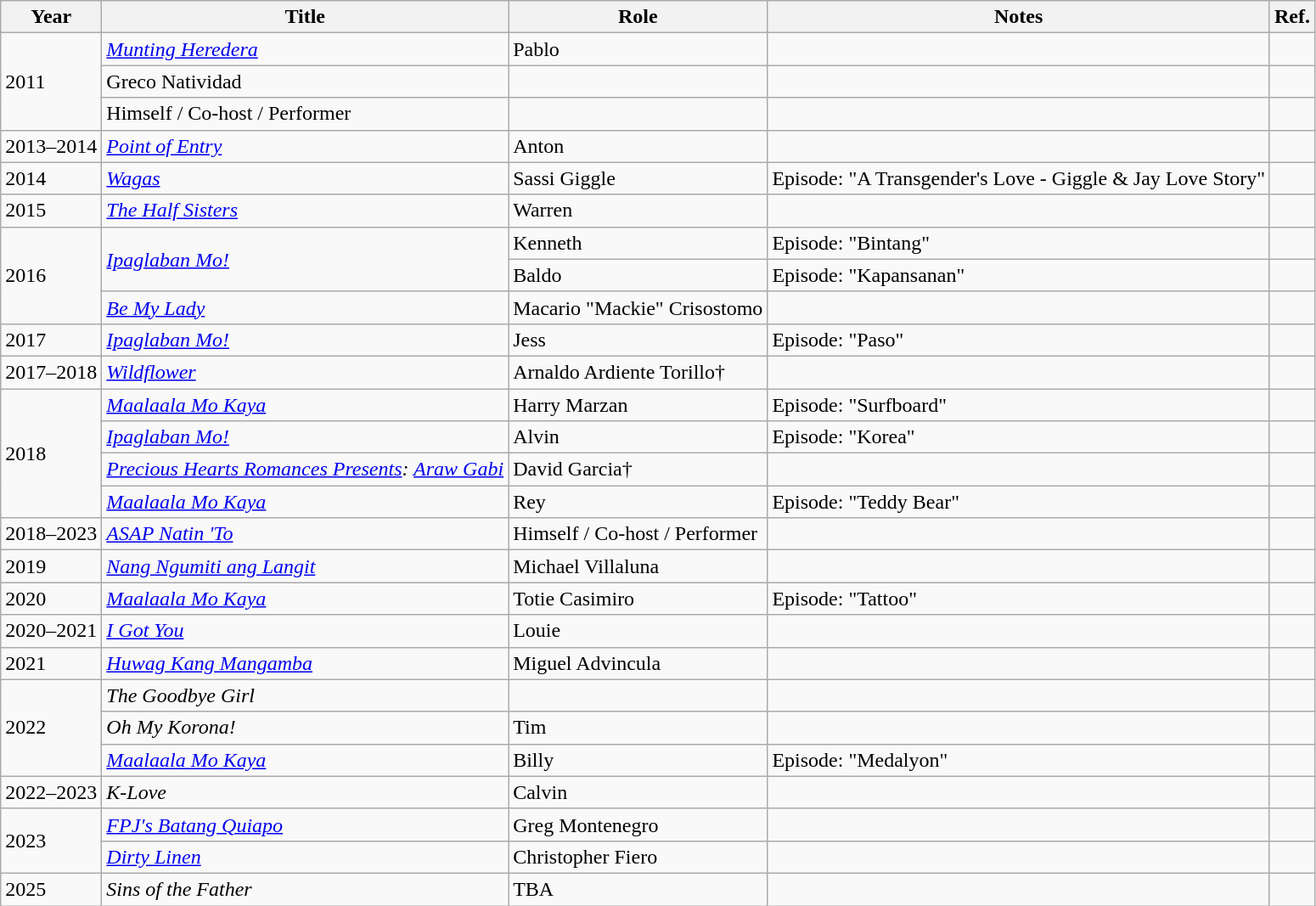<table class="wikitable sortable">
<tr>
<th>Year</th>
<th>Title</th>
<th>Role</th>
<th class="unsortable">Notes</th>
<th>Ref.</th>
</tr>
<tr>
<td rowspan="3">2011</td>
<td><em><a href='#'>Munting Heredera</a></em></td>
<td>Pablo</td>
<td></td>
<td></td>
</tr>
<tr>
<td>Greco Natividad</td>
<td></td>
<td></td>
<td></td>
</tr>
<tr>
<td>Himself / Co-host / Performer</td>
<td></td>
<td></td>
<td></td>
</tr>
<tr>
<td>2013–2014</td>
<td><em><a href='#'>Point of Entry</a></em></td>
<td>Anton</td>
<td></td>
<td></td>
</tr>
<tr>
<td>2014</td>
<td><em><a href='#'>Wagas</a></em></td>
<td>Sassi Giggle</td>
<td>Episode: "A Transgender's Love - Giggle & Jay Love Story"</td>
<td></td>
</tr>
<tr>
<td>2015</td>
<td><em><a href='#'>The Half Sisters</a></em></td>
<td>Warren</td>
<td></td>
<td></td>
</tr>
<tr>
<td rowspan="3">2016</td>
<td rowspan="2"><em><a href='#'>Ipaglaban Mo!</a></em></td>
<td>Kenneth</td>
<td>Episode: "Bintang"</td>
<td></td>
</tr>
<tr>
<td>Baldo</td>
<td>Episode: "Kapansanan"</td>
<td></td>
</tr>
<tr>
<td><em><a href='#'>Be My Lady</a></em></td>
<td>Macario "Mackie" Crisostomo</td>
<td></td>
<td></td>
</tr>
<tr>
<td>2017</td>
<td><em><a href='#'>Ipaglaban Mo!</a></em></td>
<td>Jess</td>
<td>Episode: "Paso"</td>
<td></td>
</tr>
<tr>
<td>2017–2018</td>
<td><em><a href='#'>Wildflower</a></em></td>
<td>Arnaldo Ardiente Torillo†</td>
<td></td>
<td></td>
</tr>
<tr>
<td rowspan="4">2018</td>
<td><em><a href='#'>Maalaala Mo Kaya</a></em></td>
<td>Harry Marzan</td>
<td>Episode: "Surfboard"</td>
<td></td>
</tr>
<tr>
<td><em><a href='#'>Ipaglaban Mo!</a></em></td>
<td>Alvin</td>
<td>Episode: "Korea"</td>
<td></td>
</tr>
<tr>
<td><em><a href='#'>Precious Hearts Romances Presents</a>: <a href='#'>Araw Gabi</a></em></td>
<td>David Garcia†</td>
<td></td>
<td></td>
</tr>
<tr>
<td><em><a href='#'>Maalaala Mo Kaya</a></em></td>
<td>Rey</td>
<td>Episode: "Teddy Bear"</td>
<td></td>
</tr>
<tr>
<td>2018–2023</td>
<td><em><a href='#'>ASAP Natin 'To</a></em></td>
<td>Himself / Co-host / Performer</td>
<td></td>
<td></td>
</tr>
<tr>
<td>2019</td>
<td><em><a href='#'>Nang Ngumiti ang Langit</a></em></td>
<td>Michael Villaluna</td>
<td></td>
<td></td>
</tr>
<tr>
<td>2020</td>
<td><em><a href='#'>Maalaala Mo Kaya</a></em></td>
<td>Totie Casimiro</td>
<td>Episode: "Tattoo"</td>
<td></td>
</tr>
<tr>
<td>2020–2021</td>
<td><em><a href='#'>I Got You</a></em></td>
<td>Louie</td>
<td></td>
<td></td>
</tr>
<tr>
<td>2021</td>
<td><em><a href='#'>Huwag Kang Mangamba</a></em></td>
<td>Miguel Advincula</td>
<td></td>
<td></td>
</tr>
<tr>
<td rowspan="3">2022</td>
<td><em>The Goodbye Girl</em></td>
<td></td>
<td></td>
<td></td>
</tr>
<tr>
<td><em>Oh My Korona!</em></td>
<td>Tim</td>
<td></td>
<td></td>
</tr>
<tr>
<td><em><a href='#'>Maalaala Mo Kaya</a></em></td>
<td>Billy</td>
<td>Episode: "Medalyon"</td>
<td></td>
</tr>
<tr>
<td>2022–2023</td>
<td><em>K-Love</em></td>
<td>Calvin</td>
<td></td>
<td></td>
</tr>
<tr>
<td rowspan="2">2023</td>
<td><em><a href='#'>FPJ's Batang Quiapo</a></em></td>
<td>Greg Montenegro</td>
<td></td>
<td></td>
</tr>
<tr>
<td><em><a href='#'>Dirty Linen</a></em></td>
<td>Christopher Fiero</td>
<td></td>
<td></td>
</tr>
<tr>
<td>2025</td>
<td><em>Sins of the Father</em></td>
<td>TBA</td>
<td></td>
<td></td>
</tr>
</table>
